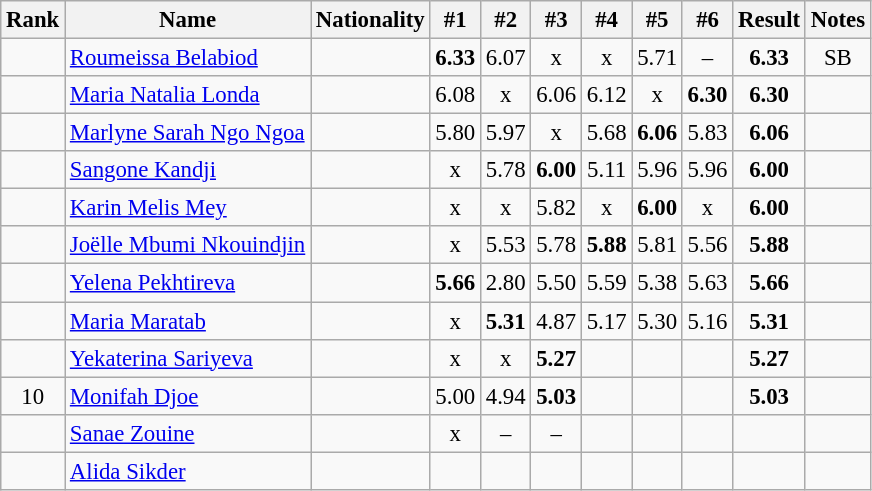<table class="wikitable sortable" style="text-align:center;font-size:95%">
<tr>
<th>Rank</th>
<th>Name</th>
<th>Nationality</th>
<th>#1</th>
<th>#2</th>
<th>#3</th>
<th>#4</th>
<th>#5</th>
<th>#6</th>
<th>Result</th>
<th>Notes</th>
</tr>
<tr>
<td></td>
<td align=left><a href='#'>Roumeissa Belabiod</a></td>
<td align=left></td>
<td><strong>6.33</strong></td>
<td>6.07</td>
<td>x</td>
<td>x</td>
<td>5.71</td>
<td>–</td>
<td><strong>6.33</strong></td>
<td>SB</td>
</tr>
<tr>
<td></td>
<td align=left><a href='#'>Maria Natalia Londa</a></td>
<td align=left></td>
<td>6.08</td>
<td>x</td>
<td>6.06</td>
<td>6.12</td>
<td>x</td>
<td><strong>6.30</strong></td>
<td><strong>6.30</strong></td>
<td></td>
</tr>
<tr>
<td></td>
<td align=left><a href='#'>Marlyne Sarah Ngo Ngoa</a></td>
<td align=left></td>
<td>5.80</td>
<td>5.97</td>
<td>x</td>
<td>5.68</td>
<td><strong>6.06</strong></td>
<td>5.83</td>
<td><strong>6.06</strong></td>
<td></td>
</tr>
<tr>
<td></td>
<td align=left><a href='#'>Sangone Kandji</a></td>
<td align=left></td>
<td>x</td>
<td>5.78</td>
<td><strong>6.00</strong></td>
<td>5.11</td>
<td>5.96</td>
<td>5.96</td>
<td><strong>6.00</strong></td>
<td></td>
</tr>
<tr>
<td></td>
<td align=left><a href='#'>Karin Melis Mey</a></td>
<td align=left></td>
<td>x</td>
<td>x</td>
<td>5.82</td>
<td>x</td>
<td><strong>6.00</strong></td>
<td>x</td>
<td><strong>6.00</strong></td>
<td></td>
</tr>
<tr>
<td></td>
<td align=left><a href='#'>Joëlle Mbumi Nkouindjin</a></td>
<td align=left></td>
<td>x</td>
<td>5.53</td>
<td>5.78</td>
<td><strong>5.88</strong></td>
<td>5.81</td>
<td>5.56</td>
<td><strong>5.88</strong></td>
<td></td>
</tr>
<tr>
<td></td>
<td align=left><a href='#'>Yelena Pekhtireva</a></td>
<td align=left></td>
<td><strong>5.66</strong></td>
<td>2.80</td>
<td>5.50</td>
<td>5.59</td>
<td>5.38</td>
<td>5.63</td>
<td><strong>5.66</strong></td>
<td></td>
</tr>
<tr>
<td></td>
<td align=left><a href='#'>Maria Maratab</a></td>
<td align=left></td>
<td>x</td>
<td><strong>5.31</strong></td>
<td>4.87</td>
<td>5.17</td>
<td>5.30</td>
<td>5.16</td>
<td><strong>5.31</strong></td>
<td></td>
</tr>
<tr>
<td></td>
<td align=left><a href='#'>Yekaterina Sariyeva</a></td>
<td align=left></td>
<td>x</td>
<td>x</td>
<td><strong>5.27</strong></td>
<td></td>
<td></td>
<td></td>
<td><strong>5.27</strong></td>
<td></td>
</tr>
<tr>
<td>10</td>
<td align=left><a href='#'>Monifah Djoe</a></td>
<td align=left></td>
<td>5.00</td>
<td>4.94</td>
<td><strong>5.03</strong></td>
<td></td>
<td></td>
<td></td>
<td><strong>5.03</strong></td>
<td></td>
</tr>
<tr>
<td></td>
<td align=left><a href='#'>Sanae Zouine</a></td>
<td align=left></td>
<td>x</td>
<td>–</td>
<td>–</td>
<td></td>
<td></td>
<td></td>
<td><strong></strong></td>
<td></td>
</tr>
<tr>
<td></td>
<td align=left><a href='#'>Alida Sikder</a></td>
<td align=left></td>
<td></td>
<td></td>
<td></td>
<td></td>
<td></td>
<td></td>
<td><strong></strong></td>
<td></td>
</tr>
</table>
